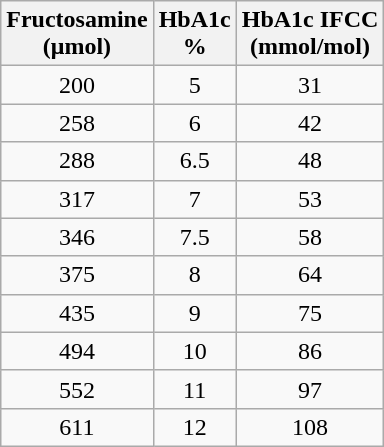<table class="wikitable" style="text-align:center" align=center>
<tr>
<th>Fructosamine<br>(μmol)</th>
<th>HbA1c<br>%</th>
<th>HbA1c IFCC<br>(mmol/mol)</th>
</tr>
<tr>
<td>200</td>
<td>5</td>
<td>31</td>
</tr>
<tr>
<td>258</td>
<td>6</td>
<td>42</td>
</tr>
<tr>
<td>288</td>
<td>6.5</td>
<td>48</td>
</tr>
<tr>
<td>317</td>
<td>7</td>
<td>53</td>
</tr>
<tr>
<td>346</td>
<td>7.5</td>
<td>58</td>
</tr>
<tr>
<td>375</td>
<td>8</td>
<td>64</td>
</tr>
<tr>
<td>435</td>
<td>9</td>
<td>75</td>
</tr>
<tr>
<td>494</td>
<td>10</td>
<td>86</td>
</tr>
<tr>
<td>552</td>
<td>11</td>
<td>97</td>
</tr>
<tr>
<td>611</td>
<td>12</td>
<td>108</td>
</tr>
</table>
